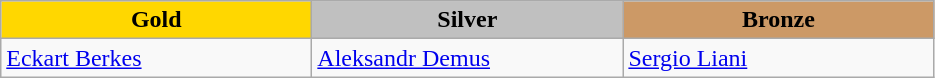<table class="wikitable" style="text-align:left">
<tr align="center">
<td width=200 bgcolor=gold><strong>Gold</strong></td>
<td width=200 bgcolor=silver><strong>Silver</strong></td>
<td width=200 bgcolor=CC9966><strong>Bronze</strong></td>
</tr>
<tr>
<td><a href='#'>Eckart Berkes</a><br><em></em></td>
<td><a href='#'>Aleksandr Demus</a><br><em></em></td>
<td><a href='#'>Sergio Liani</a><br><em></em></td>
</tr>
</table>
